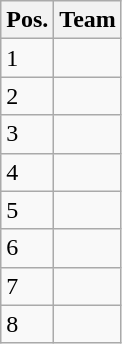<table class="wikitable">
<tr>
<th>Pos.</th>
<th>Team</th>
</tr>
<tr>
<td>1</td>
<td></td>
</tr>
<tr>
<td>2</td>
<td></td>
</tr>
<tr>
<td>3</td>
<td></td>
</tr>
<tr>
<td>4</td>
<td></td>
</tr>
<tr>
<td>5</td>
<td></td>
</tr>
<tr>
<td>6</td>
<td></td>
</tr>
<tr>
<td>7</td>
<td></td>
</tr>
<tr>
<td>8</td>
<td></td>
</tr>
</table>
